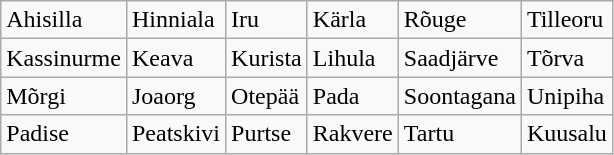<table class="wikitable">
<tr>
<td>Ahisilla</td>
<td>Hinniala</td>
<td>Iru</td>
<td>Kärla</td>
<td>Rõuge</td>
<td>Tilleoru</td>
</tr>
<tr>
<td>Kassinurme</td>
<td>Keava</td>
<td>Kurista</td>
<td>Lihula</td>
<td>Saadjärve</td>
<td>Tõrva</td>
</tr>
<tr>
<td>Mõrgi</td>
<td>Joaorg</td>
<td>Otepää</td>
<td>Pada</td>
<td>Soontagana</td>
<td>Unipiha</td>
</tr>
<tr>
<td>Padise</td>
<td>Peatskivi</td>
<td>Purtse</td>
<td>Rakvere</td>
<td>Tartu</td>
<td>Kuusalu</td>
</tr>
</table>
